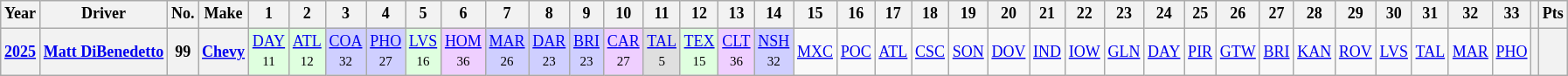<table class="wikitable" style="text-align:center; font-size:75%">
<tr>
<th>Year</th>
<th>Driver</th>
<th>No.</th>
<th>Make</th>
<th>1</th>
<th>2</th>
<th>3</th>
<th>4</th>
<th>5</th>
<th>6</th>
<th>7</th>
<th>8</th>
<th>9</th>
<th>10</th>
<th>11</th>
<th>12</th>
<th>13</th>
<th>14</th>
<th>15</th>
<th>16</th>
<th>17</th>
<th>18</th>
<th>19</th>
<th>20</th>
<th>21</th>
<th>22</th>
<th>23</th>
<th>24</th>
<th>25</th>
<th>26</th>
<th>27</th>
<th>28</th>
<th>29</th>
<th>30</th>
<th>31</th>
<th>32</th>
<th>33</th>
<th></th>
<th>Pts</th>
</tr>
<tr>
<th><a href='#'>2025</a></th>
<th><a href='#'>Matt DiBenedetto</a></th>
<th>99</th>
<th><a href='#'>Chevy</a></th>
<td style="background:#DFFFDF;"><a href='#'>DAY</a><br><small>11</small></td>
<td style="background:#DFFFDF;"><a href='#'>ATL</a><br><small>12</small></td>
<td style="background:#CFCFFF;"><a href='#'>COA</a><br><small>32</small></td>
<td style="background:#CFCFFF;"><a href='#'>PHO</a><br><small>27</small></td>
<td style="background:#DFFFDF;"><a href='#'>LVS</a><br><small>16</small></td>
<td style="background:#EFCFFF;"><a href='#'>HOM</a><br><small>36</small></td>
<td style="background:#CFCFFF;"><a href='#'>MAR</a><br><small>26</small></td>
<td style="background:#CFCFFF;"><a href='#'>DAR</a><br><small>23</small></td>
<td style="background:#CFCFFF;"><a href='#'>BRI</a><br><small>23</small></td>
<td style="background:#EFCFFF;"><a href='#'>CAR</a><br><small>27</small></td>
<td style="background:#DFDFDF;"><a href='#'>TAL</a><br><small>5</small></td>
<td style="background:#DFFFDF;"><a href='#'>TEX</a><br><small>15</small></td>
<td style="background:#EFCFFF;"><a href='#'>CLT</a><br><small>36</small></td>
<td style="background:#CFCFFF;"><a href='#'>NSH</a><br><small>32</small></td>
<td><a href='#'>MXC</a></td>
<td><a href='#'>POC</a></td>
<td><a href='#'>ATL</a></td>
<td><a href='#'>CSC</a></td>
<td><a href='#'>SON</a></td>
<td><a href='#'>DOV</a></td>
<td><a href='#'>IND</a></td>
<td><a href='#'>IOW</a></td>
<td><a href='#'>GLN</a></td>
<td><a href='#'>DAY</a></td>
<td><a href='#'>PIR</a></td>
<td><a href='#'>GTW</a></td>
<td><a href='#'>BRI</a></td>
<td><a href='#'>KAN</a></td>
<td><a href='#'>ROV</a></td>
<td><a href='#'>LVS</a></td>
<td><a href='#'>TAL</a></td>
<td><a href='#'>MAR</a></td>
<td><a href='#'>PHO</a></td>
<th></th>
<th></th>
</tr>
</table>
